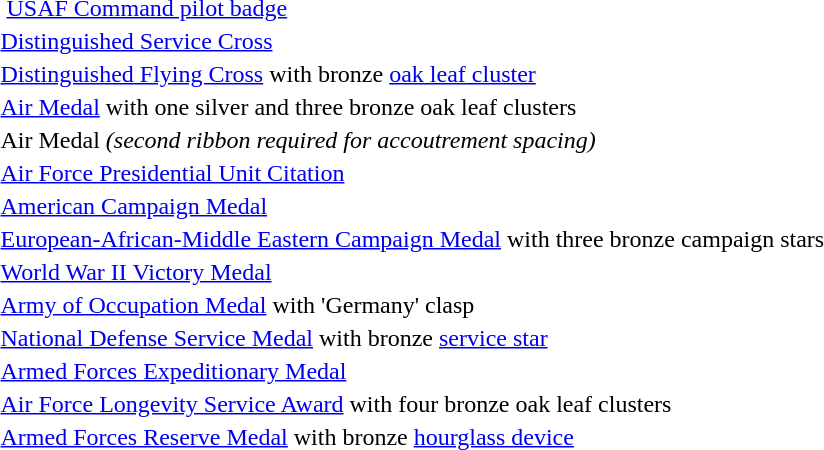<table>
<tr>
<td colspan="2">  <a href='#'>USAF Command pilot badge</a></td>
</tr>
<tr>
<td></td>
<td><a href='#'>Distinguished Service Cross</a></td>
</tr>
<tr>
<td></td>
<td><a href='#'>Distinguished Flying Cross</a> with bronze <a href='#'>oak leaf cluster</a></td>
</tr>
<tr>
<td></td>
<td><a href='#'>Air Medal</a> with one silver and three bronze oak leaf clusters</td>
</tr>
<tr>
<td></td>
<td>Air Medal <em>(second ribbon required for accoutrement spacing)</em></td>
</tr>
<tr>
<td></td>
<td><a href='#'>Air Force Presidential Unit Citation</a></td>
</tr>
<tr>
<td></td>
<td><a href='#'>American Campaign Medal</a></td>
</tr>
<tr>
<td></td>
<td><a href='#'>European-African-Middle Eastern Campaign Medal</a> with three bronze campaign stars</td>
</tr>
<tr>
<td></td>
<td><a href='#'>World War II Victory Medal</a></td>
</tr>
<tr>
<td></td>
<td><a href='#'>Army of Occupation Medal</a> with 'Germany' clasp</td>
</tr>
<tr>
<td></td>
<td><a href='#'>National Defense Service Medal</a> with bronze <a href='#'>service star</a></td>
</tr>
<tr>
<td></td>
<td><a href='#'>Armed Forces Expeditionary Medal</a></td>
</tr>
<tr>
<td></td>
<td><a href='#'>Air Force Longevity Service Award</a> with four bronze oak leaf clusters</td>
</tr>
<tr>
<td></td>
<td><a href='#'>Armed Forces Reserve Medal</a> with bronze <a href='#'>hourglass device</a></td>
</tr>
<tr>
</tr>
</table>
